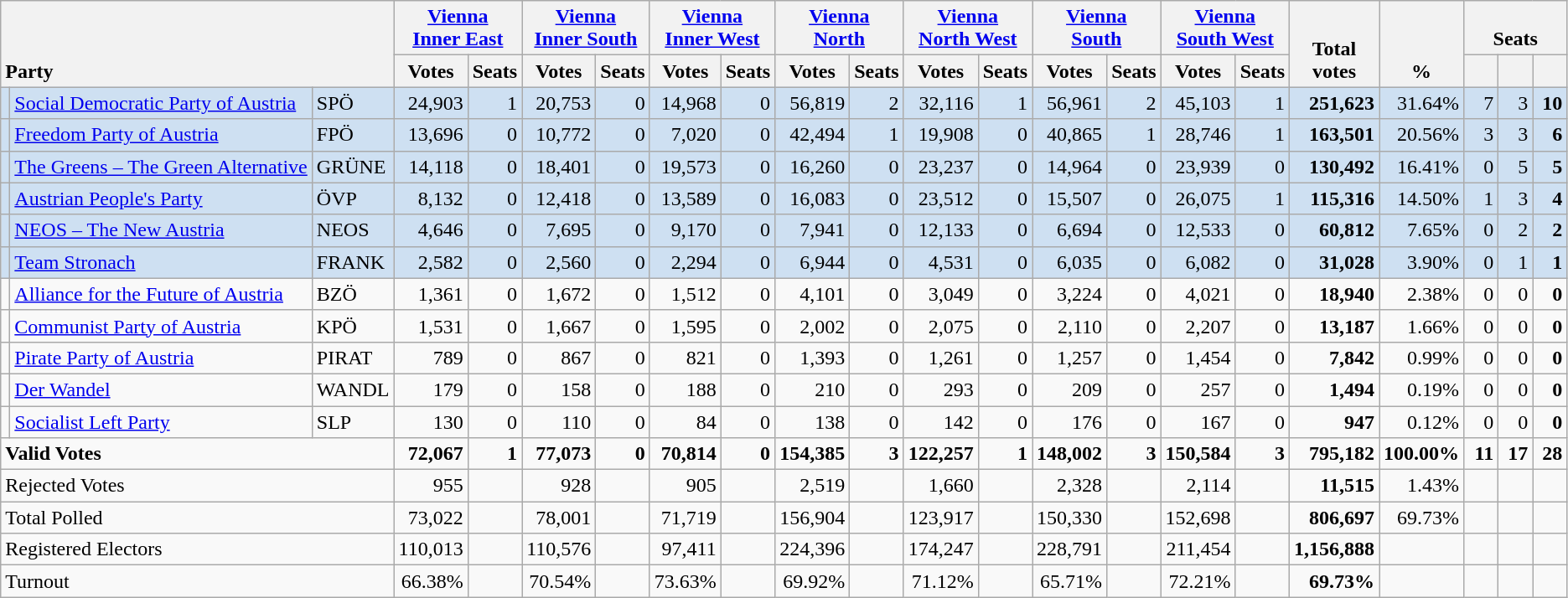<table class="wikitable" border="1" style="text-align:right;">
<tr>
<th style="text-align:left;" valign=bottom rowspan=2 colspan=3>Party</th>
<th align=center valign=bottom colspan=2><a href='#'>Vienna<br>Inner East</a></th>
<th align=center valign=bottom colspan=2><a href='#'>Vienna<br>Inner South</a></th>
<th align=center valign=bottom colspan=2><a href='#'>Vienna<br>Inner West</a></th>
<th align=center valign=bottom colspan=2><a href='#'>Vienna<br>North</a></th>
<th align=center valign=bottom colspan=2><a href='#'>Vienna<br>North West</a></th>
<th align=center valign=bottom colspan=2><a href='#'>Vienna<br>South</a></th>
<th align=center valign=bottom colspan=2><a href='#'>Vienna<br>South West</a></th>
<th align=center valign=bottom rowspan=2 width="50">Total<br>votes</th>
<th align=center valign=bottom rowspan=2 width="50">%</th>
<th align=center valign=bottom colspan=3>Seats</th>
</tr>
<tr>
<th>Votes</th>
<th>Seats</th>
<th>Votes</th>
<th>Seats</th>
<th>Votes</th>
<th>Seats</th>
<th>Votes</th>
<th>Seats</th>
<th>Votes</th>
<th>Seats</th>
<th>Votes</th>
<th>Seats</th>
<th>Votes</th>
<th>Seats</th>
<th align=center valign=bottom width="20"><small></small></th>
<th align=center valign=bottom width="20"><small></small></th>
<th align=center valign=bottom width="20"><small></small></th>
</tr>
<tr style="background:#CEE0F2;">
<td></td>
<td align=left><a href='#'>Social Democratic Party of Austria</a></td>
<td align=left>SPÖ</td>
<td>24,903</td>
<td>1</td>
<td>20,753</td>
<td>0</td>
<td>14,968</td>
<td>0</td>
<td>56,819</td>
<td>2</td>
<td>32,116</td>
<td>1</td>
<td>56,961</td>
<td>2</td>
<td>45,103</td>
<td>1</td>
<td><strong>251,623</strong></td>
<td>31.64%</td>
<td>7</td>
<td>3</td>
<td><strong>10</strong></td>
</tr>
<tr style="background:#CEE0F2;">
<td></td>
<td align=left><a href='#'>Freedom Party of Austria</a></td>
<td align=left>FPÖ</td>
<td>13,696</td>
<td>0</td>
<td>10,772</td>
<td>0</td>
<td>7,020</td>
<td>0</td>
<td>42,494</td>
<td>1</td>
<td>19,908</td>
<td>0</td>
<td>40,865</td>
<td>1</td>
<td>28,746</td>
<td>1</td>
<td><strong>163,501</strong></td>
<td>20.56%</td>
<td>3</td>
<td>3</td>
<td><strong>6</strong></td>
</tr>
<tr style="background:#CEE0F2;">
<td></td>
<td align=left style="white-space: nowrap;"><a href='#'>The Greens – The Green Alternative</a></td>
<td align=left>GRÜNE</td>
<td>14,118</td>
<td>0</td>
<td>18,401</td>
<td>0</td>
<td>19,573</td>
<td>0</td>
<td>16,260</td>
<td>0</td>
<td>23,237</td>
<td>0</td>
<td>14,964</td>
<td>0</td>
<td>23,939</td>
<td>0</td>
<td><strong>130,492</strong></td>
<td>16.41%</td>
<td>0</td>
<td>5</td>
<td><strong>5</strong></td>
</tr>
<tr style="background:#CEE0F2;">
<td></td>
<td align=left><a href='#'>Austrian People's Party</a></td>
<td align=left>ÖVP</td>
<td>8,132</td>
<td>0</td>
<td>12,418</td>
<td>0</td>
<td>13,589</td>
<td>0</td>
<td>16,083</td>
<td>0</td>
<td>23,512</td>
<td>0</td>
<td>15,507</td>
<td>0</td>
<td>26,075</td>
<td>1</td>
<td><strong>115,316</strong></td>
<td>14.50%</td>
<td>1</td>
<td>3</td>
<td><strong>4</strong></td>
</tr>
<tr style="background:#CEE0F2;">
<td></td>
<td align=left><a href='#'>NEOS – The New Austria</a></td>
<td align=left>NEOS</td>
<td>4,646</td>
<td>0</td>
<td>7,695</td>
<td>0</td>
<td>9,170</td>
<td>0</td>
<td>7,941</td>
<td>0</td>
<td>12,133</td>
<td>0</td>
<td>6,694</td>
<td>0</td>
<td>12,533</td>
<td>0</td>
<td><strong>60,812</strong></td>
<td>7.65%</td>
<td>0</td>
<td>2</td>
<td><strong>2</strong></td>
</tr>
<tr style="background:#CEE0F2;">
<td></td>
<td align=left><a href='#'>Team Stronach</a></td>
<td align=left>FRANK</td>
<td>2,582</td>
<td>0</td>
<td>2,560</td>
<td>0</td>
<td>2,294</td>
<td>0</td>
<td>6,944</td>
<td>0</td>
<td>4,531</td>
<td>0</td>
<td>6,035</td>
<td>0</td>
<td>6,082</td>
<td>0</td>
<td><strong>31,028</strong></td>
<td>3.90%</td>
<td>0</td>
<td>1</td>
<td><strong>1</strong></td>
</tr>
<tr>
<td></td>
<td align=left><a href='#'>Alliance for the Future of Austria</a></td>
<td align=left>BZÖ</td>
<td>1,361</td>
<td>0</td>
<td>1,672</td>
<td>0</td>
<td>1,512</td>
<td>0</td>
<td>4,101</td>
<td>0</td>
<td>3,049</td>
<td>0</td>
<td>3,224</td>
<td>0</td>
<td>4,021</td>
<td>0</td>
<td><strong>18,940</strong></td>
<td>2.38%</td>
<td>0</td>
<td>0</td>
<td><strong>0</strong></td>
</tr>
<tr>
<td></td>
<td align=left><a href='#'>Communist Party of Austria</a></td>
<td align=left>KPÖ</td>
<td>1,531</td>
<td>0</td>
<td>1,667</td>
<td>0</td>
<td>1,595</td>
<td>0</td>
<td>2,002</td>
<td>0</td>
<td>2,075</td>
<td>0</td>
<td>2,110</td>
<td>0</td>
<td>2,207</td>
<td>0</td>
<td><strong>13,187</strong></td>
<td>1.66%</td>
<td>0</td>
<td>0</td>
<td><strong>0</strong></td>
</tr>
<tr>
<td></td>
<td align=left><a href='#'>Pirate Party of Austria</a></td>
<td align=left>PIRAT</td>
<td>789</td>
<td>0</td>
<td>867</td>
<td>0</td>
<td>821</td>
<td>0</td>
<td>1,393</td>
<td>0</td>
<td>1,261</td>
<td>0</td>
<td>1,257</td>
<td>0</td>
<td>1,454</td>
<td>0</td>
<td><strong>7,842</strong></td>
<td>0.99%</td>
<td>0</td>
<td>0</td>
<td><strong>0</strong></td>
</tr>
<tr>
<td></td>
<td align=left><a href='#'>Der Wandel</a></td>
<td align=left>WANDL</td>
<td>179</td>
<td>0</td>
<td>158</td>
<td>0</td>
<td>188</td>
<td>0</td>
<td>210</td>
<td>0</td>
<td>293</td>
<td>0</td>
<td>209</td>
<td>0</td>
<td>257</td>
<td>0</td>
<td><strong>1,494</strong></td>
<td>0.19%</td>
<td>0</td>
<td>0</td>
<td><strong>0</strong></td>
</tr>
<tr>
<td></td>
<td align=left><a href='#'>Socialist Left Party</a></td>
<td align=left>SLP</td>
<td>130</td>
<td>0</td>
<td>110</td>
<td>0</td>
<td>84</td>
<td>0</td>
<td>138</td>
<td>0</td>
<td>142</td>
<td>0</td>
<td>176</td>
<td>0</td>
<td>167</td>
<td>0</td>
<td><strong>947</strong></td>
<td>0.12%</td>
<td>0</td>
<td>0</td>
<td><strong>0</strong></td>
</tr>
<tr style="font-weight:bold">
<td align=left colspan=3>Valid Votes</td>
<td>72,067</td>
<td>1</td>
<td>77,073</td>
<td>0</td>
<td>70,814</td>
<td>0</td>
<td>154,385</td>
<td>3</td>
<td>122,257</td>
<td>1</td>
<td>148,002</td>
<td>3</td>
<td>150,584</td>
<td>3</td>
<td>795,182</td>
<td>100.00%</td>
<td>11</td>
<td>17</td>
<td>28</td>
</tr>
<tr>
<td align=left colspan=3>Rejected Votes</td>
<td>955</td>
<td></td>
<td>928</td>
<td></td>
<td>905</td>
<td></td>
<td>2,519</td>
<td></td>
<td>1,660</td>
<td></td>
<td>2,328</td>
<td></td>
<td>2,114</td>
<td></td>
<td><strong>11,515</strong></td>
<td>1.43%</td>
<td></td>
<td></td>
<td></td>
</tr>
<tr>
<td align=left colspan=3>Total Polled</td>
<td>73,022</td>
<td></td>
<td>78,001</td>
<td></td>
<td>71,719</td>
<td></td>
<td>156,904</td>
<td></td>
<td>123,917</td>
<td></td>
<td>150,330</td>
<td></td>
<td>152,698</td>
<td></td>
<td><strong>806,697</strong></td>
<td>69.73%</td>
<td></td>
<td></td>
<td></td>
</tr>
<tr>
<td align=left colspan=3>Registered Electors</td>
<td>110,013</td>
<td></td>
<td>110,576</td>
<td></td>
<td>97,411</td>
<td></td>
<td>224,396</td>
<td></td>
<td>174,247</td>
<td></td>
<td>228,791</td>
<td></td>
<td>211,454</td>
<td></td>
<td><strong>1,156,888</strong></td>
<td></td>
<td></td>
<td></td>
<td></td>
</tr>
<tr>
<td align=left colspan=3>Turnout</td>
<td>66.38%</td>
<td></td>
<td>70.54%</td>
<td></td>
<td>73.63%</td>
<td></td>
<td>69.92%</td>
<td></td>
<td>71.12%</td>
<td></td>
<td>65.71%</td>
<td></td>
<td>72.21%</td>
<td></td>
<td><strong>69.73%</strong></td>
<td></td>
<td></td>
<td></td>
<td></td>
</tr>
</table>
